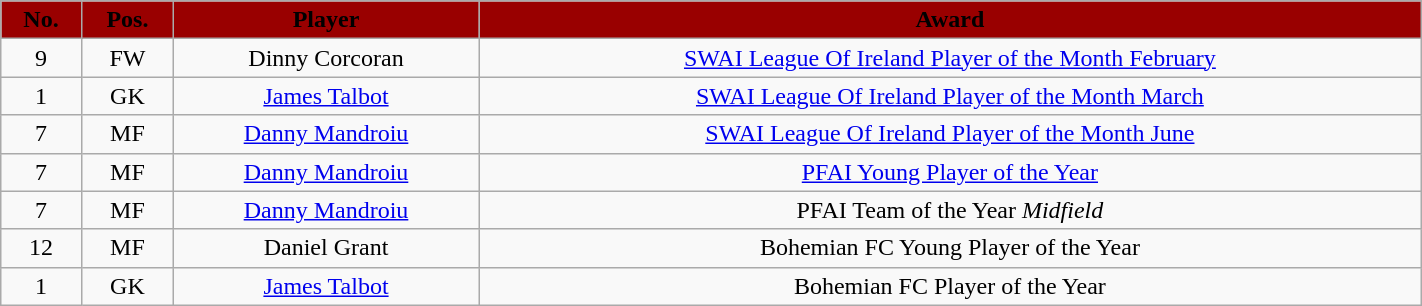<table class="wikitable" style="text-align:center;width:75%;">
<tr>
<th style=background:#990000;color:#000000>No.</th>
<th style=background:#990000;color:#000000>Pos.</th>
<th style=background:#990000;color:#000000>Player</th>
<th style=background:#990000;color:#000000>Award</th>
</tr>
<tr>
<td>9</td>
<td>FW</td>
<td>Dinny Corcoran</td>
<td><a href='#'>SWAI League Of Ireland Player of the Month February</a></td>
</tr>
<tr>
<td>1</td>
<td>GK</td>
<td><a href='#'>James Talbot</a></td>
<td><a href='#'>SWAI League Of Ireland Player of the Month March</a></td>
</tr>
<tr>
<td>7</td>
<td>MF</td>
<td><a href='#'>Danny Mandroiu</a></td>
<td><a href='#'>SWAI League Of Ireland Player of the Month June</a></td>
</tr>
<tr>
<td>7</td>
<td>MF</td>
<td><a href='#'>Danny Mandroiu</a></td>
<td><a href='#'>PFAI Young Player of the Year</a></td>
</tr>
<tr>
<td>7</td>
<td>MF</td>
<td><a href='#'>Danny Mandroiu</a></td>
<td>PFAI Team of the Year <em>Midfield</em></td>
</tr>
<tr>
<td>12</td>
<td>MF</td>
<td>Daniel Grant</td>
<td>Bohemian FC Young Player of the Year</td>
</tr>
<tr>
<td>1</td>
<td>GK</td>
<td><a href='#'>James Talbot</a></td>
<td>Bohemian FC Player of the Year</td>
</tr>
</table>
